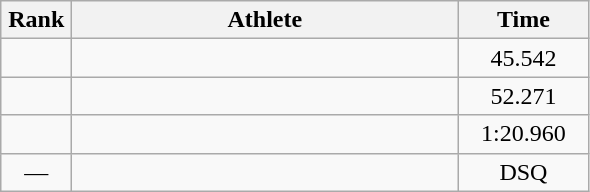<table class=wikitable style="text-align:center">
<tr>
<th width=40>Rank</th>
<th width=250>Athlete</th>
<th width=80>Time</th>
</tr>
<tr>
<td></td>
<td align=left></td>
<td>45.542</td>
</tr>
<tr>
<td></td>
<td align=left></td>
<td>52.271</td>
</tr>
<tr>
<td></td>
<td align=left></td>
<td>1:20.960</td>
</tr>
<tr>
<td>—</td>
<td align=left></td>
<td>DSQ</td>
</tr>
</table>
